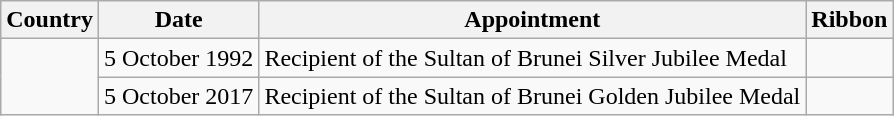<table class="wikitable sortable" style="margin:0.5em 1em 0.5em 0; border:1px solid #005566; border-collapse:collapse;">
<tr>
<th>Country</th>
<th>Date</th>
<th>Appointment</th>
<th>Ribbon</th>
</tr>
<tr>
<td rowspan="2"></td>
<td>5 October 1992</td>
<td>Recipient of the Sultan of Brunei Silver Jubilee Medal</td>
<td></td>
</tr>
<tr>
<td>5 October 2017</td>
<td>Recipient of the Sultan of Brunei Golden Jubilee Medal</td>
<td></td>
</tr>
</table>
